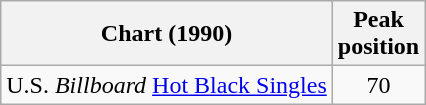<table class="wikitable">
<tr>
<th>Chart (1990)</th>
<th>Peak<br>position</th>
</tr>
<tr>
<td>U.S. <em>Billboard</em> <a href='#'>Hot Black Singles</a></td>
<td align="center">70</td>
</tr>
</table>
